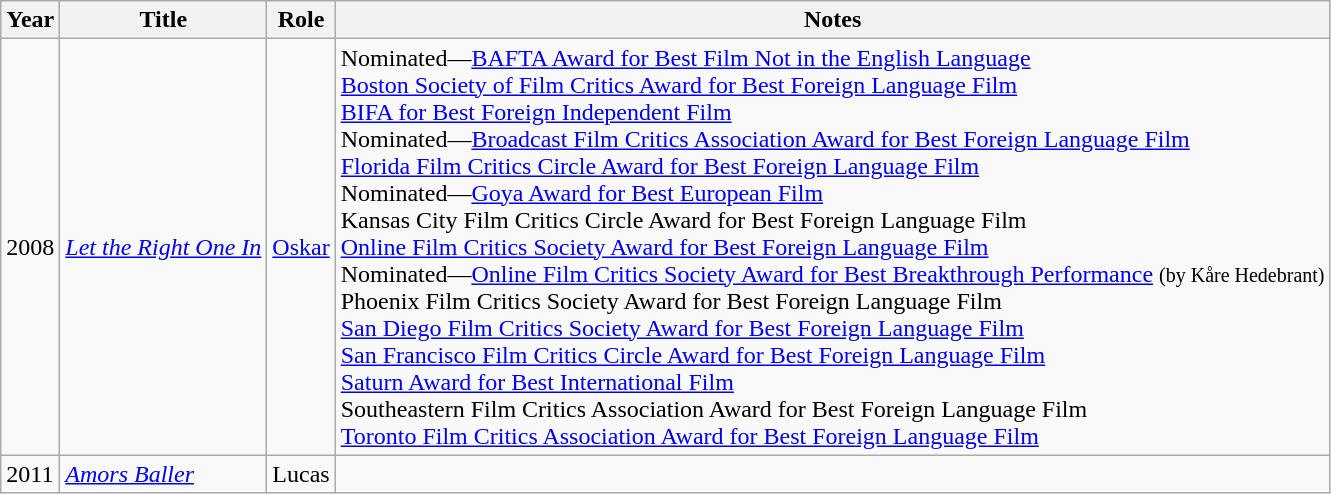<table class="wikitable sortable">
<tr>
<th>Year</th>
<th>Title</th>
<th>Role</th>
<th class="unsortable">Notes</th>
</tr>
<tr>
<td>2008</td>
<td><em><a href='#'>Let the Right One In</a></em></td>
<td><a href='#'>Oskar</a></td>
<td>Nominated—<a href='#'>BAFTA Award for Best Film Not in the English Language</a><br><a href='#'>Boston Society of Film Critics Award for Best Foreign Language Film</a><br><a href='#'>BIFA for Best Foreign Independent Film</a><br>Nominated—<a href='#'>Broadcast Film Critics Association Award for Best Foreign Language Film</a><br><a href='#'>Florida Film Critics Circle Award for Best Foreign Language Film</a><br>Nominated—<a href='#'>Goya Award for Best European Film</a><br>Kansas City Film Critics Circle Award for Best Foreign Language Film<br><a href='#'>Online Film Critics Society Award for Best Foreign Language Film</a><br>Nominated—<a href='#'>Online Film Critics Society Award for Best Breakthrough Performance</a> <small>(by Kåre Hedebrant)</small><br>Phoenix Film Critics Society Award for Best Foreign Language Film<br><a href='#'>San Diego Film Critics Society Award for Best Foreign Language Film</a><br><a href='#'>San Francisco Film Critics Circle Award for Best Foreign Language Film</a><br><a href='#'>Saturn Award for Best International Film</a><br>Southeastern Film Critics Association Award for Best Foreign Language Film<br><a href='#'>Toronto Film Critics Association Award for Best Foreign Language Film</a><br></td>
</tr>
<tr>
<td>2011</td>
<td><em><a href='#'>Amors Baller</a></em></td>
<td>Lucas</td>
<td></td>
</tr>
</table>
